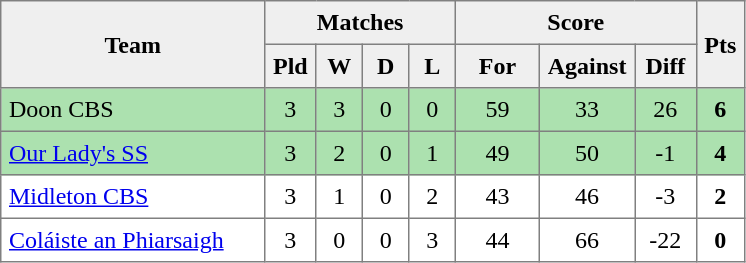<table style=border-collapse:collapse border=1 cellspacing=0 cellpadding=5>
<tr align=center bgcolor=#efefef>
<th rowspan=2 width=165>Team</th>
<th colspan=4>Matches</th>
<th colspan=3>Score</th>
<th rowspan=2width=20>Pts</th>
</tr>
<tr align=center bgcolor=#efefef>
<th width=20>Pld</th>
<th width=20>W</th>
<th width=20>D</th>
<th width=20>L</th>
<th width=45>For</th>
<th width=45>Against</th>
<th width=30>Diff</th>
</tr>
<tr align=center style="background:#ACE1AF;">
<td style="text-align:left;">Doon CBS</td>
<td>3</td>
<td>3</td>
<td>0</td>
<td>0</td>
<td>59</td>
<td>33</td>
<td>26</td>
<td><strong>6</strong></td>
</tr>
<tr align=center style="background:#ACE1AF;">
<td style="text-align:left;"><a href='#'>Our Lady's SS</a></td>
<td>3</td>
<td>2</td>
<td>0</td>
<td>1</td>
<td>49</td>
<td>50</td>
<td>-1</td>
<td><strong>4</strong></td>
</tr>
<tr align=center>
<td style="text-align:left;"><a href='#'>Midleton CBS</a></td>
<td>3</td>
<td>1</td>
<td>0</td>
<td>2</td>
<td>43</td>
<td>46</td>
<td>-3</td>
<td><strong>2</strong></td>
</tr>
<tr align=center>
<td style="text-align:left;"><a href='#'>Coláiste an Phiarsaigh</a></td>
<td>3</td>
<td>0</td>
<td>0</td>
<td>3</td>
<td>44</td>
<td>66</td>
<td>-22</td>
<td><strong>0</strong></td>
</tr>
</table>
